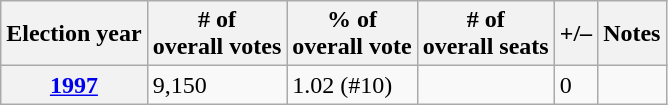<table class=wikitable>
<tr>
<th>Election year</th>
<th># of<br>overall votes</th>
<th>% of<br>overall vote</th>
<th># of<br>overall seats</th>
<th>+/–</th>
<th>Notes</th>
</tr>
<tr>
<th><a href='#'>1997</a></th>
<td>9,150</td>
<td>1.02 (#10)</td>
<td></td>
<td> 0</td>
<td></td>
</tr>
</table>
